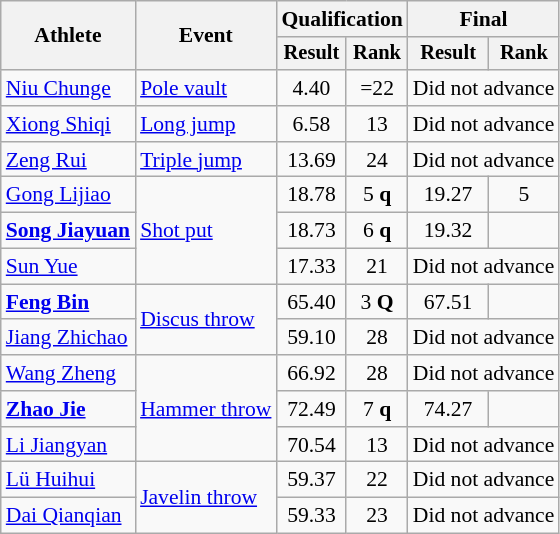<table class=wikitable style="font-size:90%; text-align:center;">
<tr>
<th rowspan=2>Athlete</th>
<th rowspan=2>Event</th>
<th colspan=2>Qualification</th>
<th colspan=2>Final</th>
</tr>
<tr style=font-size:95%>
<th>Result</th>
<th>Rank</th>
<th>Result</th>
<th>Rank</th>
</tr>
<tr align=center>
<td align=left><a href='#'>Niu Chunge</a></td>
<td align=left><a href='#'>Pole vault</a></td>
<td>4.40</td>
<td>=22</td>
<td colspan=2>Did not advance</td>
</tr>
<tr align=center>
<td align=left><a href='#'>Xiong Shiqi</a></td>
<td align=left><a href='#'>Long jump</a></td>
<td>6.58</td>
<td>13</td>
<td colspan=2>Did not advance</td>
</tr>
<tr align=center>
<td align=left><a href='#'>Zeng Rui</a></td>
<td align=left><a href='#'>Triple jump</a></td>
<td>13.69</td>
<td>24</td>
<td colspan=2>Did not advance</td>
</tr>
<tr align=center>
<td align=left><a href='#'>Gong Lijiao</a></td>
<td align=left rowspan=3><a href='#'>Shot put</a></td>
<td>18.78</td>
<td>5 <strong>q</strong></td>
<td>19.27</td>
<td>5</td>
</tr>
<tr align=center>
<td align=left><strong><a href='#'>Song Jiayuan</a></strong></td>
<td>18.73</td>
<td>6 <strong>q</strong></td>
<td>19.32</td>
<td></td>
</tr>
<tr align=center>
<td align=left><a href='#'>Sun Yue</a></td>
<td>17.33</td>
<td>21</td>
<td colspan=2>Did not advance</td>
</tr>
<tr align=center>
<td align=left><strong><a href='#'>Feng Bin</a></strong></td>
<td align=left rowspan=2><a href='#'>Discus throw</a></td>
<td>65.40</td>
<td>3 <strong>Q</strong></td>
<td>67.51</td>
<td></td>
</tr>
<tr align=center>
<td align=left><a href='#'>Jiang Zhichao</a></td>
<td>59.10</td>
<td>28</td>
<td colspan=2>Did not advance</td>
</tr>
<tr align=center>
<td align=left><a href='#'>Wang Zheng</a></td>
<td align=left rowspan=3><a href='#'>Hammer throw</a></td>
<td>66.92</td>
<td>28</td>
<td colspan=2>Did not advance</td>
</tr>
<tr align=center>
<td align=left><strong><a href='#'>Zhao Jie</a></strong></td>
<td>72.49</td>
<td>7 <strong>q</strong></td>
<td>74.27</td>
<td></td>
</tr>
<tr align=center>
<td align=left><a href='#'>Li Jiangyan</a></td>
<td>70.54</td>
<td>13</td>
<td colspan=2>Did not advance</td>
</tr>
<tr align=center>
<td align=left><a href='#'>Lü Huihui</a></td>
<td align=left rowspan=2><a href='#'>Javelin throw</a></td>
<td>59.37</td>
<td>22</td>
<td colspan=2>Did not advance</td>
</tr>
<tr align=center>
<td align=left><a href='#'>Dai Qianqian</a></td>
<td>59.33</td>
<td>23</td>
<td colspan=2>Did not advance</td>
</tr>
</table>
